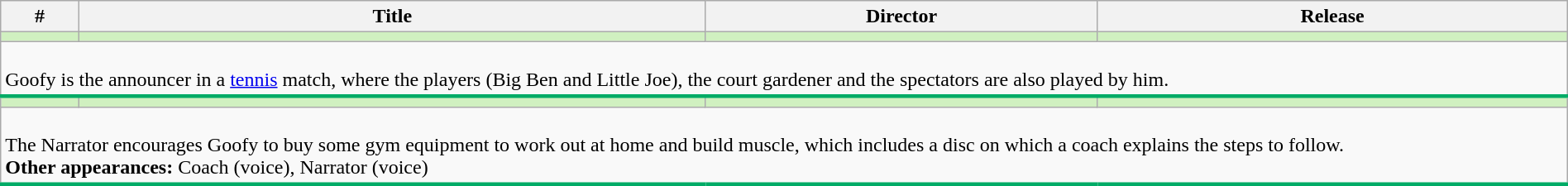<table class="wikitable sortable" width="100%">
<tr>
<th width="5%">#</th>
<th width="40%">Title</th>
<th width="25%" class="unsortable">Director</th>
<th width="30%">Release</th>
</tr>
<tr>
<td style="background-color: #D0F0C0"></td>
<td style="background-color: #D0F0C0"></td>
<td style="background-color: #D0F0C0"></td>
<td style="background-color: #D0F0C0"></td>
</tr>
<tr class="expand-child" style="border-bottom: 3px solid #00AB66;">
<td colspan="4"><br>Goofy is the announcer in a <a href='#'>tennis</a> match, where the players (Big Ben and Little Joe), the court gardener and the spectators are also played by him.</td>
</tr>
<tr>
<td style="background-color: #D0F0C0"></td>
<td style="background-color: #D0F0C0"></td>
<td style="background-color: #D0F0C0"></td>
<td style="background-color: #D0F0C0"></td>
</tr>
<tr class="expand-child" style="border-bottom: 3px solid #00AB66;">
<td colspan="4"><br>The Narrator encourages Goofy to buy some gym equipment to work out at home and build muscle, which includes a disc on which a coach explains the steps to follow.<br><strong>Other appearances:</strong> Coach (voice), Narrator (voice)</td>
</tr>
</table>
